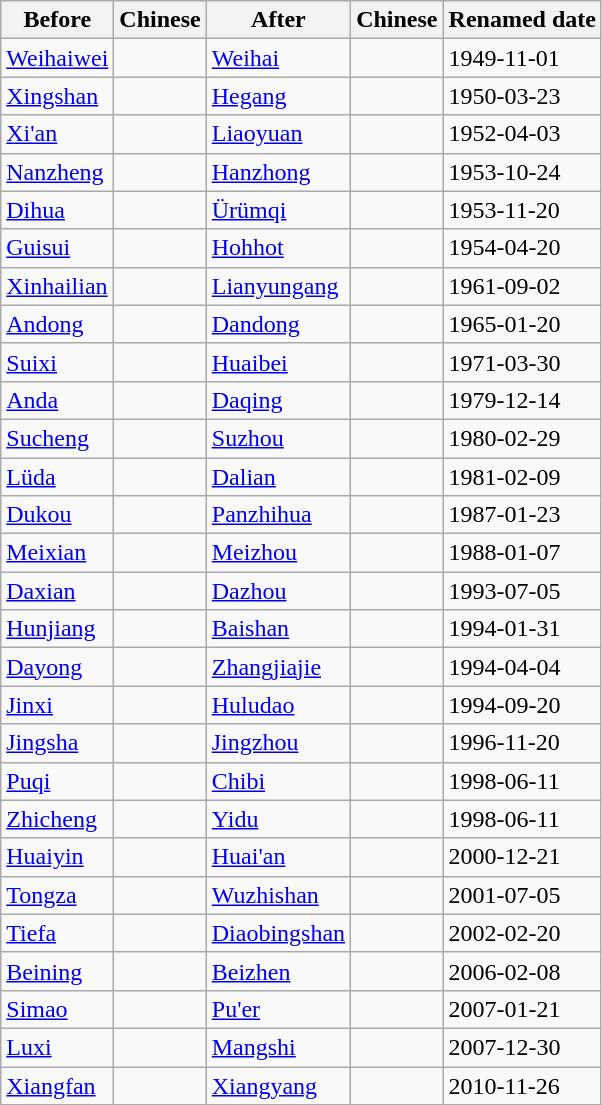<table class="wikitable sortable">
<tr>
<th>Before</th>
<th>Chinese</th>
<th>After</th>
<th>Chinese</th>
<th>Renamed date</th>
</tr>
<tr>
<td><a href='#'>Weihaiwei</a></td>
<td><span></span></td>
<td><a href='#'>Weihai</a></td>
<td><span></span></td>
<td>1949-11-01</td>
</tr>
<tr>
<td><a href='#'>Xingshan</a></td>
<td><span></span></td>
<td><a href='#'>Hegang</a></td>
<td><span></span></td>
<td>1950-03-23</td>
</tr>
<tr>
<td><a href='#'>Xi'an</a></td>
<td><span></span></td>
<td><a href='#'>Liaoyuan</a></td>
<td><span></span></td>
<td>1952-04-03</td>
</tr>
<tr>
<td><a href='#'>Nanzheng</a></td>
<td><span></span></td>
<td><a href='#'>Hanzhong</a></td>
<td><span></span></td>
<td>1953-10-24</td>
</tr>
<tr>
<td><a href='#'>Dihua</a></td>
<td><span></span></td>
<td><a href='#'>Ürümqi</a></td>
<td><span></span></td>
<td>1953-11-20</td>
</tr>
<tr>
<td><a href='#'>Guisui</a></td>
<td><span></span></td>
<td><a href='#'>Hohhot</a></td>
<td><span></span></td>
<td>1954-04-20</td>
</tr>
<tr>
<td><a href='#'>Xinhailian</a></td>
<td><span></span></td>
<td><a href='#'>Lianyungang</a></td>
<td><span></span></td>
<td>1961-09-02</td>
</tr>
<tr>
<td><a href='#'>Andong</a></td>
<td><span></span></td>
<td><a href='#'>Dandong</a></td>
<td><span></span></td>
<td>1965-01-20</td>
</tr>
<tr>
<td><a href='#'>Suixi</a></td>
<td><span></span></td>
<td><a href='#'>Huaibei</a></td>
<td><span></span></td>
<td>1971-03-30</td>
</tr>
<tr>
<td><a href='#'>Anda</a></td>
<td><span></span></td>
<td><a href='#'>Daqing</a></td>
<td><span></span></td>
<td>1979-12-14</td>
</tr>
<tr>
<td><a href='#'>Sucheng</a></td>
<td><span></span></td>
<td><a href='#'>Suzhou</a></td>
<td><span></span></td>
<td>1980-02-29</td>
</tr>
<tr>
<td><a href='#'>Lüda</a></td>
<td><span></span></td>
<td><a href='#'>Dalian</a></td>
<td><span></span></td>
<td>1981-02-09</td>
</tr>
<tr>
<td><a href='#'>Dukou</a></td>
<td><span></span></td>
<td><a href='#'>Panzhihua</a></td>
<td><span></span></td>
<td>1987-01-23</td>
</tr>
<tr>
<td><a href='#'>Meixian</a></td>
<td><span></span></td>
<td><a href='#'>Meizhou</a></td>
<td><span></span></td>
<td>1988-01-07</td>
</tr>
<tr>
<td><a href='#'>Daxian</a></td>
<td><span></span></td>
<td><a href='#'>Dazhou</a></td>
<td><span></span></td>
<td>1993-07-05</td>
</tr>
<tr>
<td><a href='#'>Hunjiang</a></td>
<td><span></span></td>
<td><a href='#'>Baishan</a></td>
<td><span></span></td>
<td>1994-01-31</td>
</tr>
<tr>
<td><a href='#'>Dayong</a></td>
<td><span></span></td>
<td><a href='#'>Zhangjiajie</a></td>
<td><span></span></td>
<td>1994-04-04</td>
</tr>
<tr>
<td><a href='#'>Jinxi</a></td>
<td><span></span></td>
<td><a href='#'>Huludao</a></td>
<td><span></span></td>
<td>1994-09-20</td>
</tr>
<tr>
<td><a href='#'>Jingsha</a></td>
<td><span></span></td>
<td><a href='#'>Jingzhou</a></td>
<td><span></span></td>
<td>1996-11-20</td>
</tr>
<tr>
<td><a href='#'>Puqi</a></td>
<td><span></span></td>
<td><a href='#'>Chibi</a></td>
<td><span></span></td>
<td>1998-06-11</td>
</tr>
<tr>
<td><a href='#'>Zhicheng</a></td>
<td><span></span></td>
<td><a href='#'>Yidu</a></td>
<td><span></span></td>
<td>1998-06-11</td>
</tr>
<tr>
<td><a href='#'>Huaiyin</a></td>
<td><span></span></td>
<td><a href='#'>Huai'an</a></td>
<td><span></span></td>
<td>2000-12-21</td>
</tr>
<tr>
<td><a href='#'>Tongza</a></td>
<td><span></span></td>
<td><a href='#'>Wuzhishan</a></td>
<td><span></span></td>
<td>2001-07-05</td>
</tr>
<tr>
<td><a href='#'>Tiefa</a></td>
<td><span></span></td>
<td><a href='#'>Diaobingshan</a></td>
<td><span></span></td>
<td>2002-02-20</td>
</tr>
<tr>
<td><a href='#'>Beining</a></td>
<td><span></span></td>
<td><a href='#'>Beizhen</a></td>
<td><span></span></td>
<td>2006-02-08</td>
</tr>
<tr>
<td><a href='#'>Simao</a></td>
<td><span></span></td>
<td><a href='#'>Pu'er</a></td>
<td><span></span></td>
<td>2007-01-21</td>
</tr>
<tr>
<td><a href='#'>Luxi</a></td>
<td><span></span></td>
<td><a href='#'>Mangshi</a></td>
<td><span></span></td>
<td>2007-12-30</td>
</tr>
<tr>
<td><a href='#'>Xiangfan</a></td>
<td><span></span></td>
<td><a href='#'>Xiangyang</a></td>
<td><span></span></td>
<td>2010-11-26</td>
</tr>
</table>
